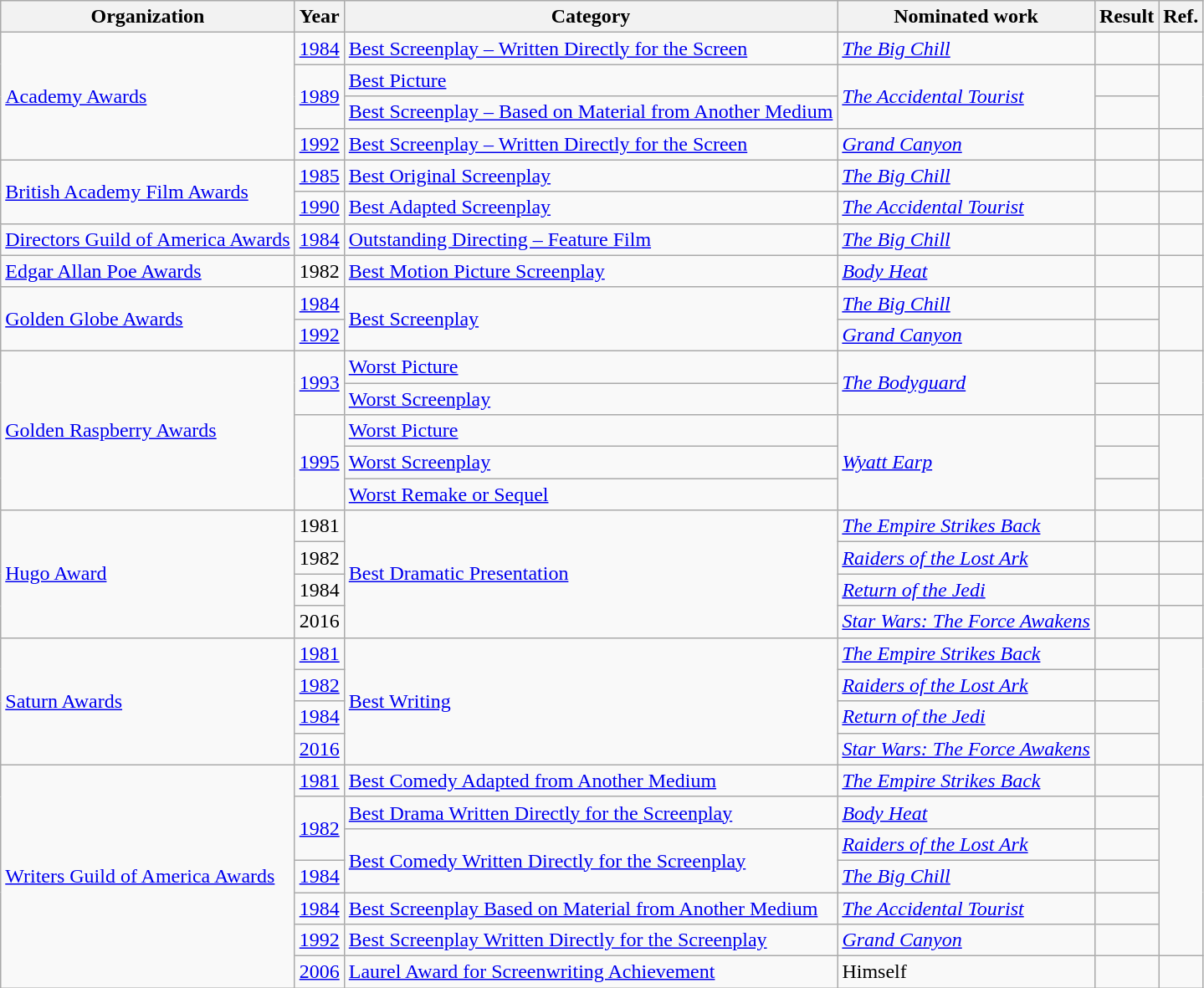<table class="wikitable">
<tr>
<th>Organization</th>
<th>Year</th>
<th>Category</th>
<th>Nominated work</th>
<th>Result</th>
<th>Ref.</th>
</tr>
<tr>
<td rowspan="4"><a href='#'>Academy Awards</a></td>
<td><a href='#'>1984</a></td>
<td><a href='#'>Best Screenplay – Written Directly for the Screen</a></td>
<td><a href='#'><em>The Big Chill</em></a></td>
<td></td>
<td></td>
</tr>
<tr>
<td rowspan="2"><a href='#'>1989</a></td>
<td><a href='#'>Best Picture</a></td>
<td rowspan="2"><a href='#'><em>The Accidental Tourist</em></a></td>
<td></td>
<td rowspan="2"></td>
</tr>
<tr>
<td><a href='#'>Best Screenplay – Based on Material from Another Medium</a></td>
<td></td>
</tr>
<tr>
<td><a href='#'>1992</a></td>
<td><a href='#'>Best Screenplay – Written Directly for the Screen</a></td>
<td><a href='#'><em>Grand Canyon</em></a></td>
<td></td>
<td></td>
</tr>
<tr>
<td rowspan="2"><a href='#'>British Academy Film Awards</a></td>
<td><a href='#'>1985</a></td>
<td><a href='#'>Best Original Screenplay</a></td>
<td><a href='#'><em>The Big Chill</em></a></td>
<td></td>
<td></td>
</tr>
<tr>
<td><a href='#'>1990</a></td>
<td><a href='#'>Best Adapted Screenplay</a></td>
<td><a href='#'><em>The Accidental Tourist</em></a></td>
<td></td>
<td></td>
</tr>
<tr>
<td><a href='#'>Directors Guild of America Awards</a></td>
<td><a href='#'>1984</a></td>
<td><a href='#'>Outstanding Directing – Feature Film</a></td>
<td><a href='#'><em>The Big Chill</em></a></td>
<td></td>
<td></td>
</tr>
<tr>
<td><a href='#'>Edgar Allan Poe Awards</a></td>
<td>1982</td>
<td><a href='#'>Best Motion Picture Screenplay</a></td>
<td><em><a href='#'>Body Heat</a></em></td>
<td></td>
<td></td>
</tr>
<tr>
<td rowspan="2"><a href='#'>Golden Globe Awards</a></td>
<td><a href='#'>1984</a></td>
<td rowspan="2"><a href='#'>Best Screenplay</a></td>
<td><a href='#'><em>The Big Chill</em></a></td>
<td></td>
<td rowspan="2"></td>
</tr>
<tr>
<td><a href='#'>1992</a></td>
<td><a href='#'><em>Grand Canyon</em></a></td>
<td></td>
</tr>
<tr>
<td rowspan="5"><a href='#'>Golden Raspberry Awards</a></td>
<td rowspan="2"><a href='#'>1993</a></td>
<td><a href='#'>Worst Picture</a></td>
<td rowspan="2"><a href='#'><em>The Bodyguard</em></a></td>
<td></td>
<td rowspan="2"></td>
</tr>
<tr>
<td><a href='#'>Worst Screenplay</a></td>
<td></td>
</tr>
<tr>
<td rowspan="3"><a href='#'>1995</a></td>
<td><a href='#'>Worst Picture</a></td>
<td rowspan="3"><a href='#'><em>Wyatt Earp</em></a></td>
<td></td>
<td rowspan="3"></td>
</tr>
<tr>
<td><a href='#'>Worst Screenplay</a></td>
<td></td>
</tr>
<tr>
<td><a href='#'>Worst Remake or Sequel</a></td>
<td></td>
</tr>
<tr>
<td rowspan="4"><a href='#'>Hugo Award</a></td>
<td>1981</td>
<td rowspan="4"><a href='#'>Best Dramatic Presentation</a></td>
<td><em><a href='#'>The Empire Strikes Back</a></em></td>
<td></td>
<td></td>
</tr>
<tr>
<td>1982</td>
<td><em><a href='#'>Raiders of the Lost Ark</a></em></td>
<td></td>
<td></td>
</tr>
<tr>
<td>1984</td>
<td><em><a href='#'>Return of the Jedi</a></em></td>
<td></td>
<td></td>
</tr>
<tr>
<td>2016</td>
<td><em><a href='#'>Star Wars: The Force Awakens</a></em></td>
<td></td>
<td></td>
</tr>
<tr>
<td rowspan="4"><a href='#'>Saturn Awards</a></td>
<td><a href='#'>1981</a></td>
<td rowspan="4"><a href='#'>Best Writing</a></td>
<td><em><a href='#'>The Empire Strikes Back</a></em></td>
<td></td>
<td rowspan="4"></td>
</tr>
<tr>
<td><a href='#'>1982</a></td>
<td><em><a href='#'>Raiders of the Lost Ark</a></em></td>
<td></td>
</tr>
<tr>
<td><a href='#'>1984</a></td>
<td><em><a href='#'>Return of the Jedi</a></em></td>
<td></td>
</tr>
<tr>
<td><a href='#'>2016</a></td>
<td><em><a href='#'>Star Wars: The Force Awakens</a></em></td>
<td></td>
</tr>
<tr>
<td rowspan="7"><a href='#'>Writers Guild of America Awards</a></td>
<td><a href='#'>1981</a></td>
<td><a href='#'>Best Comedy Adapted from Another Medium</a></td>
<td><em><a href='#'>The Empire Strikes Back</a></em></td>
<td></td>
<td rowspan="6"></td>
</tr>
<tr>
<td rowspan="2"><a href='#'>1982</a></td>
<td><a href='#'>Best Drama Written Directly for the Screenplay</a></td>
<td><em><a href='#'>Body Heat</a></em></td>
<td></td>
</tr>
<tr>
<td rowspan="2"><a href='#'>Best Comedy Written Directly for the Screenplay</a></td>
<td><em><a href='#'>Raiders of the Lost Ark</a></em></td>
<td></td>
</tr>
<tr>
<td><a href='#'>1984</a></td>
<td><a href='#'><em>The Big Chill</em></a></td>
<td></td>
</tr>
<tr>
<td><a href='#'>1984</a></td>
<td><a href='#'>Best Screenplay Based on Material from Another Medium</a></td>
<td><a href='#'><em>The Accidental Tourist</em></a></td>
<td></td>
</tr>
<tr>
<td><a href='#'>1992</a></td>
<td><a href='#'>Best Screenplay Written Directly for the Screenplay</a></td>
<td><a href='#'><em>Grand Canyon</em></a></td>
<td></td>
</tr>
<tr>
<td><a href='#'>2006</a></td>
<td><a href='#'>Laurel Award for Screenwriting Achievement</a></td>
<td>Himself</td>
<td></td>
<td></td>
</tr>
</table>
